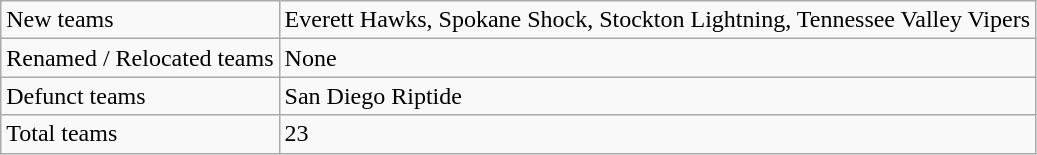<table class="wikitable">
<tr>
<td>New teams</td>
<td>Everett Hawks, Spokane Shock, Stockton Lightning, Tennessee Valley Vipers</td>
</tr>
<tr>
<td>Renamed / Relocated teams</td>
<td>None</td>
</tr>
<tr>
<td>Defunct teams</td>
<td>San Diego Riptide</td>
</tr>
<tr>
<td>Total teams</td>
<td>23</td>
</tr>
</table>
